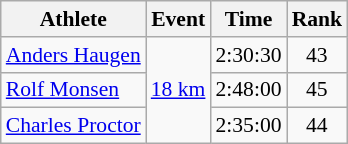<table class=wikitable style=font-size:90%;text-align:center>
<tr>
<th>Athlete</th>
<th>Event</th>
<th>Time</th>
<th>Rank</th>
</tr>
<tr>
<td align=left><a href='#'>Anders Haugen</a></td>
<td align=left rowspan=3><a href='#'>18 km</a></td>
<td>2:30:30</td>
<td>43</td>
</tr>
<tr>
<td align=left><a href='#'>Rolf Monsen</a></td>
<td>2:48:00</td>
<td>45</td>
</tr>
<tr>
<td align=left><a href='#'>Charles Proctor</a></td>
<td>2:35:00</td>
<td>44</td>
</tr>
</table>
